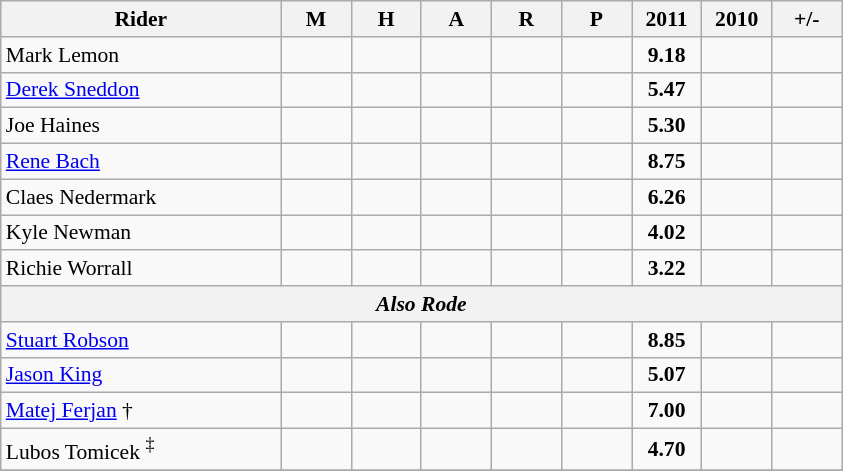<table class="wikitable" style="background-color: #f9f9f9; font-size: 90%; text-align: center">
<tr>
<th width=180>Rider</th>
<th width=40>M</th>
<th width=40>H</th>
<th width=40>A</th>
<th width=40>R</th>
<th width=40>P</th>
<th width=40>2011</th>
<th width=40>2010</th>
<th width=40>+/-</th>
</tr>
<tr>
<td style="text-align:left"> Mark Lemon </td>
<td></td>
<td></td>
<td></td>
<td></td>
<td></td>
<td><strong>9.18</strong></td>
<td></td>
<td></td>
</tr>
<tr>
<td style="text-align:left"> <a href='#'>Derek Sneddon</a></td>
<td></td>
<td></td>
<td></td>
<td></td>
<td></td>
<td><strong>5.47</strong></td>
<td></td>
<td></td>
</tr>
<tr>
<td style="text-align:left"> Joe Haines</td>
<td></td>
<td></td>
<td></td>
<td></td>
<td></td>
<td><strong>5.30</strong></td>
<td></td>
<td></td>
</tr>
<tr>
<td style="text-align:left"> <a href='#'>Rene Bach</a></td>
<td></td>
<td></td>
<td></td>
<td></td>
<td></td>
<td><strong>8.75</strong></td>
<td></td>
<td></td>
</tr>
<tr>
<td style="text-align:left"> Claes Nedermark</td>
<td></td>
<td></td>
<td></td>
<td></td>
<td></td>
<td><strong>6.26</strong></td>
<td></td>
<td></td>
</tr>
<tr>
<td style="text-align:left"> Kyle Newman</td>
<td></td>
<td></td>
<td></td>
<td></td>
<td></td>
<td><strong>4.02</strong></td>
<td></td>
<td></td>
</tr>
<tr>
<td style="text-align:left"> Richie Worrall</td>
<td></td>
<td></td>
<td></td>
<td></td>
<td></td>
<td><strong>3.22</strong></td>
<td></td>
<td></td>
</tr>
<tr>
<th colspan="9"><em>Also Rode</em></th>
</tr>
<tr>
<td style="text-align:left"> <a href='#'>Stuart Robson</a> </td>
<td></td>
<td></td>
<td></td>
<td></td>
<td></td>
<td><strong>8.85</strong></td>
<td></td>
<td></td>
</tr>
<tr>
<td style="text-align:left"> <a href='#'>Jason King</a> </td>
<td></td>
<td></td>
<td></td>
<td></td>
<td></td>
<td><strong>5.07</strong></td>
<td></td>
<td></td>
</tr>
<tr>
<td style="text-align:left"> <a href='#'>Matej Ferjan</a> †</td>
<td></td>
<td></td>
<td></td>
<td></td>
<td></td>
<td><strong>7.00</strong></td>
<td></td>
<td></td>
</tr>
<tr>
<td style="text-align:left"> Lubos Tomicek <sup>‡</sup></td>
<td></td>
<td></td>
<td></td>
<td></td>
<td></td>
<td><strong>4.70</strong></td>
<td></td>
<td></td>
</tr>
<tr>
</tr>
</table>
